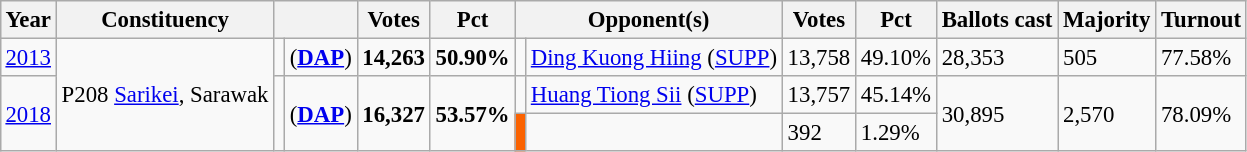<table class="wikitable" style="margin:0.5em ; font-size:95%">
<tr>
<th>Year</th>
<th>Constituency</th>
<th colspan=2></th>
<th>Votes</th>
<th>Pct</th>
<th colspan=2>Opponent(s)</th>
<th>Votes</th>
<th>Pct</th>
<th>Ballots cast</th>
<th>Majority</th>
<th>Turnout</th>
</tr>
<tr>
<td><a href='#'>2013</a></td>
<td rowspan="3">P208 <a href='#'>Sarikei</a>, Sarawak</td>
<td></td>
<td> (<a href='#'><strong>DAP</strong></a>)</td>
<td align="right"><strong>14,263</strong></td>
<td><strong>50.90%</strong></td>
<td></td>
<td><a href='#'>Ding Kuong Hiing</a> (<a href='#'>SUPP</a>)</td>
<td align="right">13,758</td>
<td>49.10%</td>
<td>28,353</td>
<td>505</td>
<td>77.58%</td>
</tr>
<tr>
<td rowspan="2"><a href='#'>2018</a></td>
<td rowspan="2" ></td>
<td rowspan="2"> (<a href='#'><strong>DAP</strong></a>)</td>
<td rowspan="2"><strong>16,327</strong></td>
<td rowspan="2"><strong>53.57%</strong></td>
<td></td>
<td><a href='#'>Huang Tiong Sii</a> (<a href='#'>SUPP</a>)</td>
<td>13,757</td>
<td>45.14%</td>
<td rowspan="2">30,895</td>
<td rowspan="2">2,570</td>
<td rowspan="2">78.09%</td>
</tr>
<tr>
<td bgcolor="#FBC625;"></td>
<td></td>
<td>392</td>
<td>1.29%</td>
</tr>
</table>
